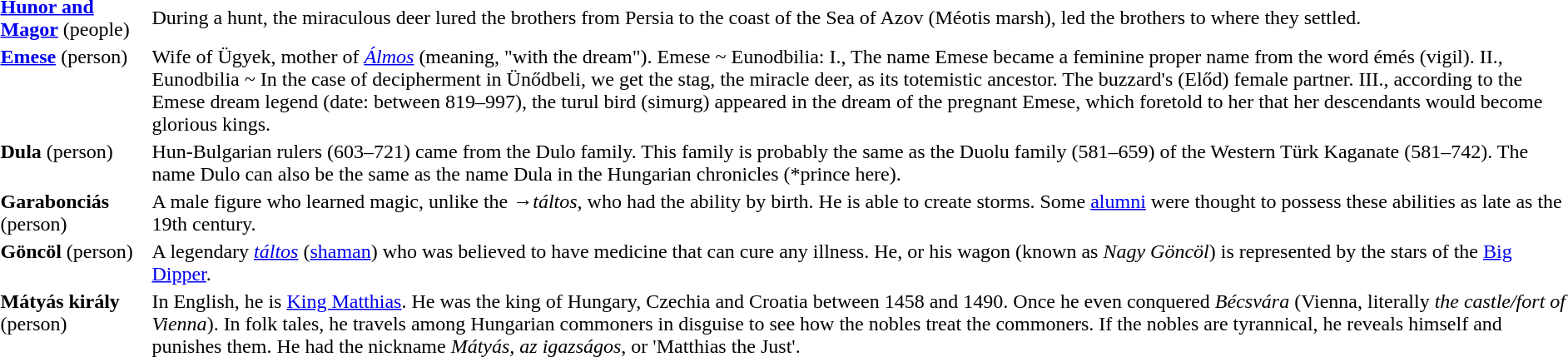<table border=0>
<tr>
<td valign=top><strong><a href='#'>Hunor and Magor</a></strong> (people)</td>
<td>During a hunt, the miraculous deer lured the brothers from Persia to the coast of the Sea of Azov (Méotis marsh), led the brothers to where they settled.</td>
</tr>
<tr>
<td valign="top"><strong><a href='#'>Emese</a></strong> (person)</td>
<td>Wife of Ügyek, mother of <em><a href='#'>Álmos</a></em> (meaning, "with the dream"). Emese ~ Eunodbilia: I., The name Emese became a feminine proper name from the word émés (vigil). II., Eunodbilia ~ In the case of decipherment in Ünődbeli, we get the stag, the miracle deer, as its totemistic ancestor. The buzzard's (Előd) female partner. III., according to the Emese dream legend (date: between 819–997), the turul bird (simurg) appeared in the dream of the pregnant Emese, which foretold to her that her descendants would become glorious kings.</td>
</tr>
<tr>
<td valign="top"><strong>Dula</strong> (person)</td>
<td>Hun-Bulgarian rulers (603–721) came from the Dulo family. This family is probably the same as the Duolu family (581–659) of the Western Türk Kaganate (581–742). The name Dulo can also be the same as the name Dula in the Hungarian chronicles (*prince here).</td>
</tr>
<tr>
<td valign=top><strong>Garabonciás</strong> (person)</td>
<td>A male figure who learned magic, unlike the →<em>táltos</em>, who had the ability by birth. He is able to create storms. Some <a href='#'>alumni</a> were thought to possess these abilities as late as the 19th century.</td>
</tr>
<tr>
<td valign=top><strong>Göncöl</strong> (person)</td>
<td>A legendary <em><a href='#'>táltos</a></em> (<a href='#'>shaman</a>) who was believed to have medicine that can cure any illness. He, or his wagon (known as <em>Nagy Göncöl</em>) is represented by the stars of the <a href='#'>Big Dipper</a>.</td>
</tr>
<tr>
<td valign=top><strong>Mátyás király</strong> (person)</td>
<td>In English, he is <a href='#'>King Matthias</a>. He was the king of Hungary, Czechia and Croatia between 1458 and 1490. Once he even conquered <em>Bécsvára</em> (Vienna, literally <em>the castle/fort of Vienna</em>). In folk tales, he travels among Hungarian commoners in disguise to see how the nobles treat the commoners. If the nobles are tyrannical, he reveals himself and punishes them. He had the nickname <em>Mátyás, az igazságos</em>, or 'Matthias the Just'.</td>
</tr>
</table>
